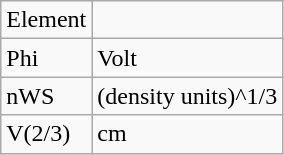<table class="wikitable">
<tr>
<td>Element</td>
<td></td>
</tr>
<tr>
<td>Phi</td>
<td>Volt</td>
</tr>
<tr>
<td>nWS</td>
<td>(density units)^1/3</td>
</tr>
<tr>
<td>V(2/3)</td>
<td>cm</td>
</tr>
</table>
